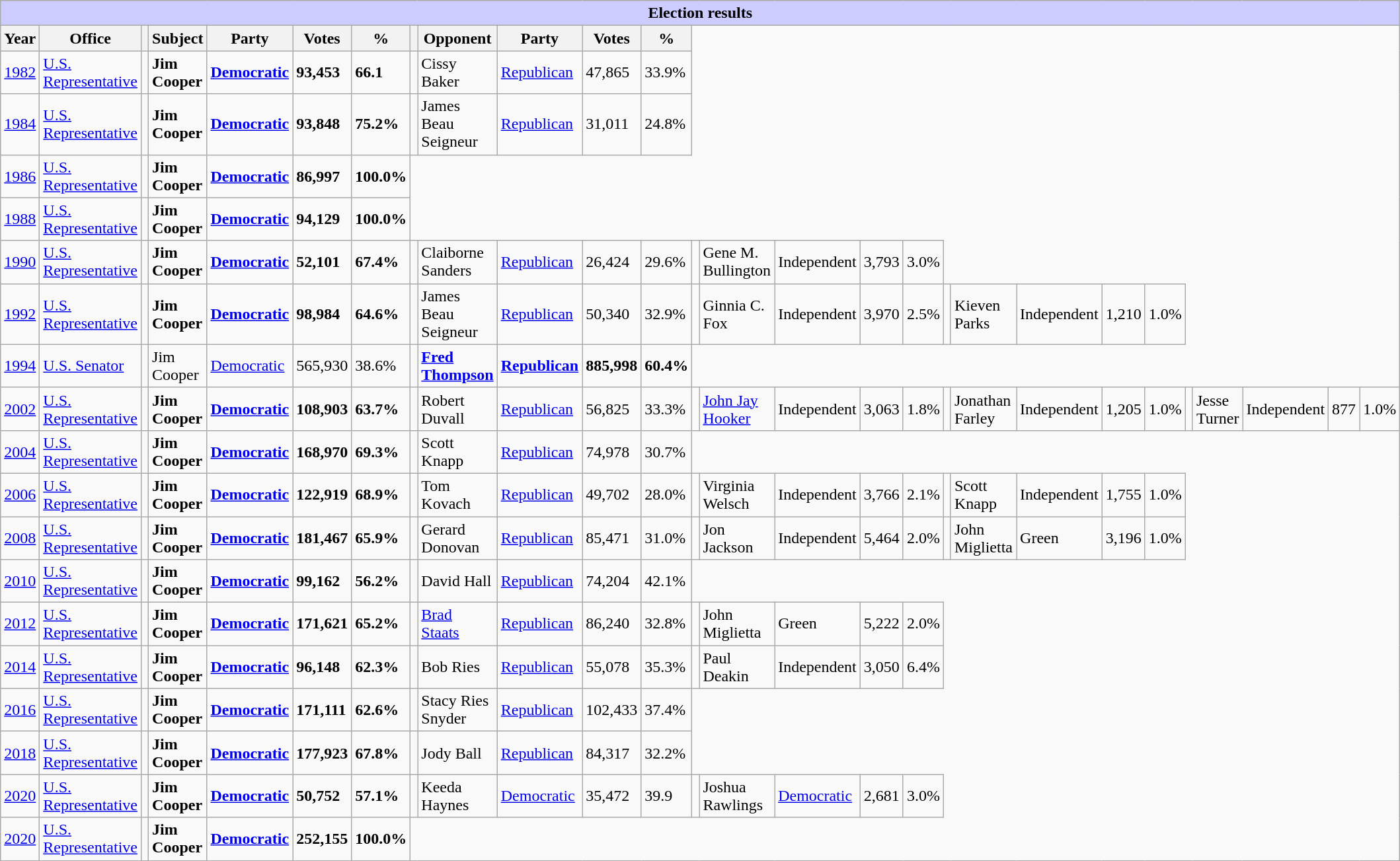<table class=wikitable style="width: 94%" style="text-align: center;" align="center">
<tr bgcolor=#cccccc>
<th colspan=27 style="background: #ccccff;">Election results</th>
</tr>
<tr>
<th><strong>Year</strong></th>
<th><strong>Office</strong></th>
<th></th>
<th><strong>Subject</strong></th>
<th><strong>Party</strong></th>
<th><strong>Votes</strong></th>
<th><strong>%</strong></th>
<th></th>
<th><strong>Opponent</strong></th>
<th><strong>Party</strong></th>
<th><strong>Votes</strong></th>
<th><strong>%</strong></th>
</tr>
<tr>
<td><a href='#'>1982</a></td>
<td><a href='#'>U.S. Representative</a></td>
<td></td>
<td><strong>Jim Cooper</strong></td>
<td><strong><a href='#'>Democratic</a></strong></td>
<td><strong>93,453</strong></td>
<td><strong>66.1</strong></td>
<td></td>
<td>Cissy Baker</td>
<td><a href='#'>Republican</a></td>
<td>47,865</td>
<td>33.9%</td>
</tr>
<tr>
<td><a href='#'>1984</a></td>
<td><a href='#'>U.S. Representative</a></td>
<td></td>
<td><strong>Jim Cooper</strong></td>
<td><strong><a href='#'>Democratic</a></strong></td>
<td><strong>93,848</strong></td>
<td><strong>75.2%</strong></td>
<td></td>
<td>James Beau Seigneur</td>
<td><a href='#'>Republican</a></td>
<td>31,011</td>
<td>24.8%</td>
</tr>
<tr>
<td><a href='#'>1986</a></td>
<td><a href='#'>U.S. Representative</a></td>
<td></td>
<td><strong>Jim Cooper</strong></td>
<td><strong><a href='#'>Democratic</a></strong></td>
<td><strong>86,997</strong></td>
<td><strong>100.0%</strong></td>
</tr>
<tr>
<td><a href='#'>1988</a></td>
<td><a href='#'>U.S. Representative</a></td>
<td></td>
<td><strong>Jim Cooper</strong></td>
<td><strong><a href='#'>Democratic</a></strong></td>
<td><strong>94,129</strong></td>
<td><strong>100.0%</strong></td>
</tr>
<tr>
<td><a href='#'>1990</a></td>
<td><a href='#'>U.S. Representative</a></td>
<td></td>
<td><strong>Jim Cooper</strong></td>
<td><strong><a href='#'>Democratic</a></strong></td>
<td><strong>52,101</strong></td>
<td><strong>67.4%</strong></td>
<td></td>
<td>Claiborne Sanders</td>
<td><a href='#'>Republican</a></td>
<td>26,424</td>
<td>29.6%</td>
<td></td>
<td>Gene M. Bullington</td>
<td>Independent</td>
<td>3,793</td>
<td>3.0%</td>
</tr>
<tr>
<td><a href='#'>1992</a></td>
<td><a href='#'>U.S. Representative</a></td>
<td></td>
<td><strong>Jim Cooper</strong></td>
<td><strong><a href='#'>Democratic</a></strong></td>
<td><strong>98,984</strong></td>
<td><strong>64.6%</strong></td>
<td></td>
<td>James Beau Seigneur</td>
<td><a href='#'>Republican</a></td>
<td>50,340</td>
<td>32.9%</td>
<td></td>
<td>Ginnia C. Fox</td>
<td>Independent</td>
<td>3,970</td>
<td>2.5%</td>
<td></td>
<td>Kieven Parks</td>
<td>Independent</td>
<td>1,210</td>
<td>1.0%</td>
</tr>
<tr>
<td><a href='#'>1994</a></td>
<td><a href='#'>U.S. Senator</a></td>
<td></td>
<td>Jim Cooper</td>
<td><a href='#'>Democratic</a></td>
<td>565,930</td>
<td>38.6%</td>
<td></td>
<td><strong><a href='#'>Fred Thompson</a></strong></td>
<td><strong><a href='#'>Republican</a></strong></td>
<td><strong>885,998</strong></td>
<td><strong>60.4%</strong></td>
</tr>
<tr>
<td><a href='#'>2002</a></td>
<td><a href='#'>U.S. Representative</a></td>
<td></td>
<td><strong>Jim Cooper</strong></td>
<td><strong><a href='#'>Democratic</a></strong></td>
<td><strong>108,903</strong></td>
<td><strong>63.7%</strong></td>
<td></td>
<td>Robert Duvall</td>
<td><a href='#'>Republican</a></td>
<td>56,825</td>
<td>33.3%</td>
<td></td>
<td><a href='#'>John Jay Hooker</a></td>
<td>Independent</td>
<td>3,063</td>
<td>1.8%</td>
<td></td>
<td>Jonathan Farley</td>
<td>Independent</td>
<td>1,205</td>
<td>1.0%</td>
<td></td>
<td>Jesse Turner</td>
<td>Independent</td>
<td>877</td>
<td>1.0%</td>
</tr>
<tr>
<td><a href='#'>2004</a></td>
<td><a href='#'>U.S. Representative</a></td>
<td></td>
<td><strong>Jim Cooper</strong></td>
<td><strong><a href='#'>Democratic</a></strong></td>
<td><strong>168,970</strong></td>
<td><strong>69.3%</strong></td>
<td></td>
<td>Scott Knapp</td>
<td><a href='#'>Republican</a></td>
<td>74,978</td>
<td>30.7%</td>
</tr>
<tr>
<td><a href='#'>2006</a></td>
<td><a href='#'>U.S. Representative</a></td>
<td></td>
<td><strong>Jim Cooper</strong></td>
<td><strong><a href='#'>Democratic</a></strong></td>
<td><strong>122,919</strong></td>
<td><strong>68.9%</strong></td>
<td></td>
<td>Tom Kovach</td>
<td><a href='#'>Republican</a></td>
<td>49,702</td>
<td>28.0%</td>
<td></td>
<td>Virginia Welsch</td>
<td>Independent</td>
<td>3,766</td>
<td>2.1%</td>
<td></td>
<td>Scott Knapp</td>
<td>Independent</td>
<td>1,755</td>
<td>1.0%</td>
</tr>
<tr>
<td><a href='#'>2008</a></td>
<td><a href='#'>U.S. Representative</a></td>
<td></td>
<td><strong>Jim Cooper</strong></td>
<td><strong><a href='#'>Democratic</a></strong></td>
<td><strong>181,467</strong></td>
<td><strong>65.9%</strong></td>
<td></td>
<td>Gerard Donovan</td>
<td><a href='#'>Republican</a></td>
<td>85,471</td>
<td>31.0%</td>
<td></td>
<td>Jon Jackson</td>
<td>Independent</td>
<td>5,464</td>
<td>2.0%</td>
<td></td>
<td>John Miglietta</td>
<td>Green</td>
<td>3,196</td>
<td>1.0%</td>
</tr>
<tr>
<td><a href='#'>2010</a></td>
<td><a href='#'>U.S. Representative</a></td>
<td></td>
<td><strong>Jim Cooper</strong></td>
<td><strong><a href='#'>Democratic</a></strong></td>
<td><strong>99,162</strong></td>
<td><strong>56.2%</strong></td>
<td></td>
<td>David Hall</td>
<td><a href='#'>Republican</a></td>
<td>74,204</td>
<td>42.1%</td>
</tr>
<tr>
<td><a href='#'>2012</a></td>
<td><a href='#'>U.S. Representative</a></td>
<td></td>
<td><strong>Jim Cooper</strong></td>
<td><strong><a href='#'>Democratic</a></strong></td>
<td><strong>171,621</strong></td>
<td><strong>65.2%</strong></td>
<td></td>
<td><a href='#'>Brad Staats</a></td>
<td><a href='#'>Republican</a></td>
<td>86,240</td>
<td>32.8%</td>
<td></td>
<td>John Miglietta</td>
<td>Green</td>
<td>5,222</td>
<td>2.0%</td>
</tr>
<tr>
<td><a href='#'>2014</a></td>
<td><a href='#'>U.S. Representative</a></td>
<td></td>
<td><strong>Jim Cooper</strong></td>
<td><strong><a href='#'>Democratic</a></strong></td>
<td><strong>96,148</strong></td>
<td><strong>62.3%</strong></td>
<td></td>
<td>Bob Ries</td>
<td><a href='#'>Republican</a></td>
<td>55,078</td>
<td>35.3%</td>
<td></td>
<td>Paul Deakin</td>
<td>Independent</td>
<td>3,050</td>
<td>6.4%</td>
</tr>
<tr>
<td><a href='#'>2016</a></td>
<td><a href='#'>U.S. Representative</a></td>
<td></td>
<td><strong>Jim Cooper</strong></td>
<td><strong><a href='#'>Democratic</a></strong></td>
<td><strong>171,111</strong></td>
<td><strong>62.6%</strong></td>
<td></td>
<td>Stacy Ries Snyder</td>
<td><a href='#'>Republican</a></td>
<td>102,433</td>
<td>37.4%</td>
</tr>
<tr>
<td><a href='#'>2018</a></td>
<td><a href='#'>U.S. Representative</a></td>
<td></td>
<td><strong>Jim Cooper</strong></td>
<td><strong><a href='#'>Democratic</a></strong></td>
<td><strong>177,923</strong></td>
<td><strong>67.8%</strong></td>
<td></td>
<td>Jody Ball</td>
<td><a href='#'>Republican</a></td>
<td>84,317</td>
<td>32.2%</td>
</tr>
<tr>
<td><a href='#'>2020</a></td>
<td><a href='#'>U.S. Representative</a></td>
<td></td>
<td><strong>Jim Cooper</strong></td>
<td><strong><a href='#'>Democratic</a></strong></td>
<td><strong>50,752</strong></td>
<td><strong>57.1%</strong></td>
<td></td>
<td>Keeda Haynes</td>
<td><a href='#'>Democratic</a></td>
<td>35,472</td>
<td>39.9</td>
<td></td>
<td>Joshua Rawlings</td>
<td><a href='#'>Democratic</a></td>
<td>2,681</td>
<td>3.0%</td>
</tr>
<tr>
<td><a href='#'>2020</a></td>
<td><a href='#'>U.S. Representative</a></td>
<td></td>
<td><strong>Jim Cooper</strong></td>
<td><strong><a href='#'>Democratic</a></strong></td>
<td><strong>252,155</strong></td>
<td><strong>100.0%</strong></td>
</tr>
<tr>
</tr>
</table>
